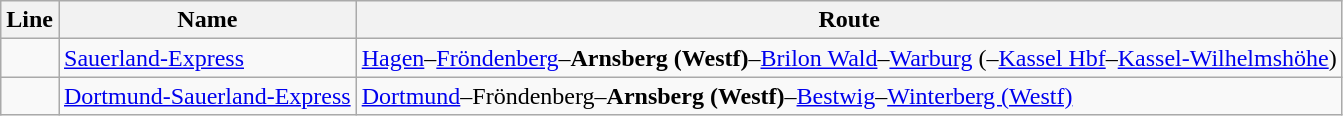<table class="wikitable">
<tr>
<th>Line</th>
<th>Name</th>
<th>Route</th>
</tr>
<tr>
<td></td>
<td><a href='#'>Sauerland-Express</a></td>
<td><a href='#'>Hagen</a>–<a href='#'>Fröndenberg</a>–<strong>Arnsberg (Westf)</strong>–<a href='#'>Brilon Wald</a>–<a href='#'>Warburg</a> (–<a href='#'>Kassel Hbf</a>–<a href='#'>Kassel-Wilhelmshöhe</a>)</td>
</tr>
<tr>
<td></td>
<td><a href='#'>Dortmund-Sauerland-Express</a></td>
<td><a href='#'>Dortmund</a>–Fröndenberg–<strong>Arnsberg (Westf)</strong>–<a href='#'>Bestwig</a>–<a href='#'>Winterberg (Westf)</a></td>
</tr>
</table>
